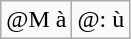<table class="wikitable">
<tr>
<td>@M à</td>
<td>@: ù</td>
</tr>
</table>
